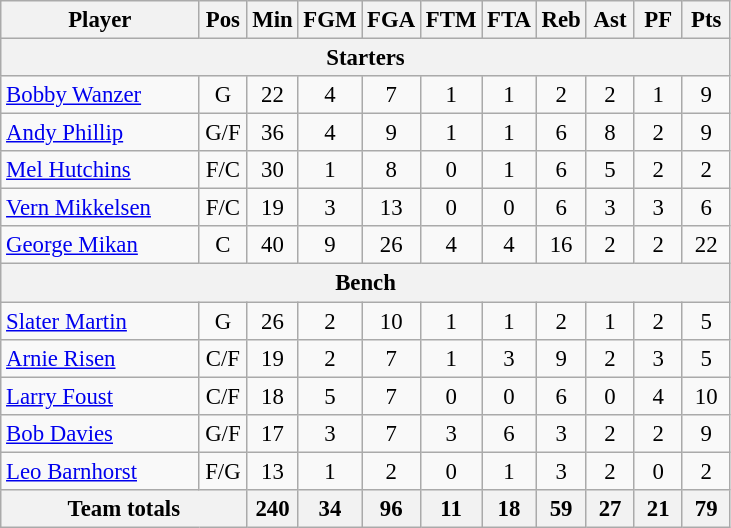<table class="wikitable" style="text-align:center; font-size:95%">
<tr>
<th scope="col" width="125px">Player</th>
<th scope="col" width="25px">Pos</th>
<th scope="col" width="25px">Min</th>
<th scope="col" width="25px">FGM</th>
<th scope="col" width="25px">FGA</th>
<th scope="col" width="25px">FTM</th>
<th scope="col" width="25px">FTA</th>
<th scope="col" width="25px">Reb</th>
<th scope="col" width="25px">Ast</th>
<th scope="col" width="25px">PF</th>
<th scope="col" width="25px">Pts</th>
</tr>
<tr>
<th scope="col" colspan="11">Starters</th>
</tr>
<tr>
<td style="text-align:left"><a href='#'>Bobby Wanzer</a></td>
<td>G</td>
<td>22</td>
<td>4</td>
<td>7</td>
<td>1</td>
<td>1</td>
<td>2</td>
<td>2</td>
<td>1</td>
<td>9</td>
</tr>
<tr>
<td style="text-align:left"><a href='#'>Andy Phillip</a></td>
<td>G/F</td>
<td>36</td>
<td>4</td>
<td>9</td>
<td>1</td>
<td>1</td>
<td>6</td>
<td>8</td>
<td>2</td>
<td>9</td>
</tr>
<tr>
<td style="text-align:left"><a href='#'>Mel Hutchins</a></td>
<td>F/C</td>
<td>30</td>
<td>1</td>
<td>8</td>
<td>0</td>
<td>1</td>
<td>6</td>
<td>5</td>
<td>2</td>
<td>2</td>
</tr>
<tr>
<td style="text-align:left"><a href='#'>Vern Mikkelsen</a></td>
<td>F/C</td>
<td>19</td>
<td>3</td>
<td>13</td>
<td>0</td>
<td>0</td>
<td>6</td>
<td>3</td>
<td>3</td>
<td>6</td>
</tr>
<tr>
<td style="text-align:left"><a href='#'>George Mikan</a></td>
<td>C</td>
<td>40</td>
<td>9</td>
<td>26</td>
<td>4</td>
<td>4</td>
<td>16</td>
<td>2</td>
<td>2</td>
<td>22</td>
</tr>
<tr>
<th colspan="11">Bench</th>
</tr>
<tr>
<td style="text-align:left"><a href='#'>Slater Martin</a></td>
<td>G</td>
<td>26</td>
<td>2</td>
<td>10</td>
<td>1</td>
<td>1</td>
<td>2</td>
<td>1</td>
<td>2</td>
<td>5</td>
</tr>
<tr>
<td style="text-align:left"><a href='#'>Arnie Risen</a></td>
<td>C/F</td>
<td>19</td>
<td>2</td>
<td>7</td>
<td>1</td>
<td>3</td>
<td>9</td>
<td>2</td>
<td>3</td>
<td>5</td>
</tr>
<tr>
<td style="text-align:left"><a href='#'>Larry Foust</a></td>
<td>C/F</td>
<td>18</td>
<td>5</td>
<td>7</td>
<td>0</td>
<td>0</td>
<td>6</td>
<td>0</td>
<td>4</td>
<td>10</td>
</tr>
<tr>
<td style="text-align:left"><a href='#'>Bob Davies</a></td>
<td>G/F</td>
<td>17</td>
<td>3</td>
<td>7</td>
<td>3</td>
<td>6</td>
<td>3</td>
<td>2</td>
<td>2</td>
<td>9</td>
</tr>
<tr>
<td style="text-align:left"><a href='#'>Leo Barnhorst</a></td>
<td>F/G</td>
<td>13</td>
<td>1</td>
<td>2</td>
<td>0</td>
<td>1</td>
<td>3</td>
<td>2</td>
<td>0</td>
<td>2</td>
</tr>
<tr>
<th scope="row" colspan="2">Team totals</th>
<th>240</th>
<th>34</th>
<th>96</th>
<th>11</th>
<th>18</th>
<th>59</th>
<th>27</th>
<th>21</th>
<th>79</th>
</tr>
</table>
